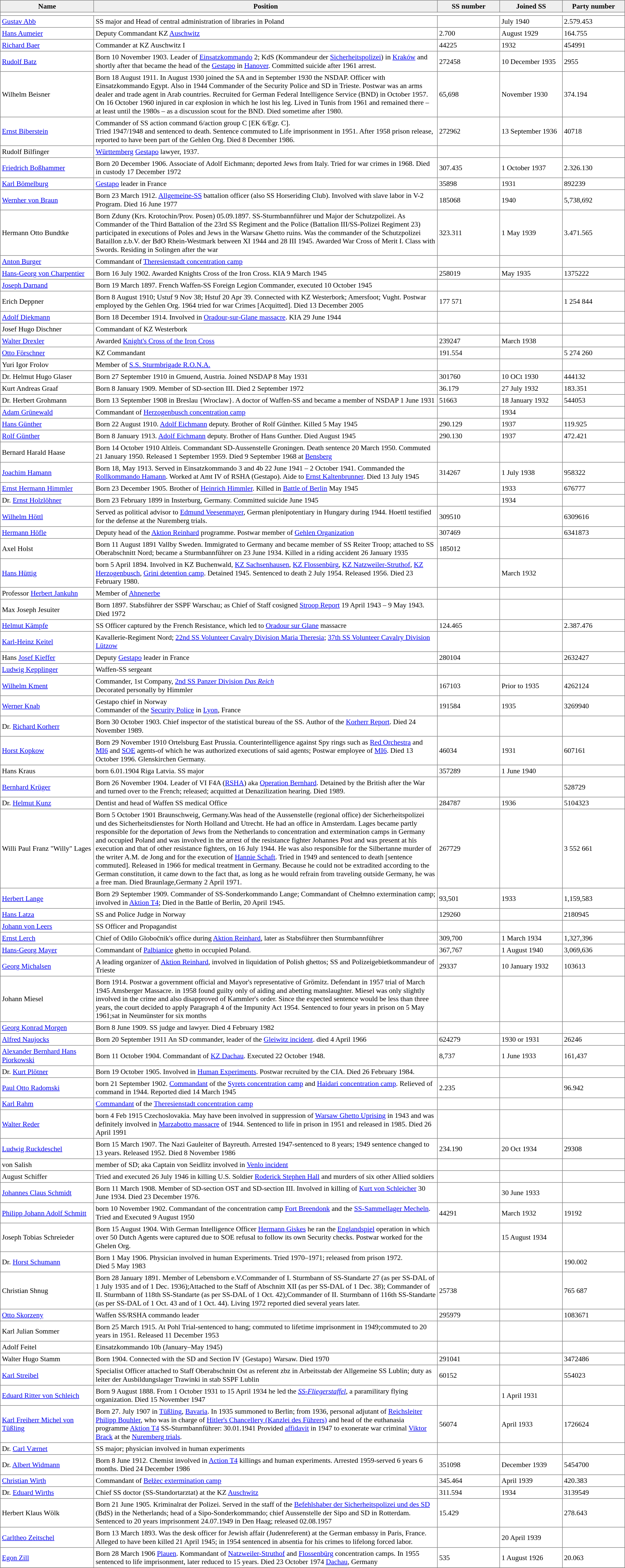<table align="center" border="1" cellpadding="3" cellspacing="0" style="font-size: 90%; border: gray solid 1px; border-collapse: collapse; text-align: middle;">
<tr>
<th bgcolor="#efefef" style="width: 15%">Name</th>
<th bgcolor="#efefef" style="width: 55%">Position</th>
<th bgcolor="#efefef" style="width: 10%">SS number</th>
<th bgcolor="#efefef" style="width: 10%">Joined SS</th>
<th bgcolor="#efefef" style="width: 10%">Party number</th>
</tr>
<tr>
<td colspan=5></td>
</tr>
<tr>
<td><a href='#'>Gustav Abb</a></td>
<td>SS major and Head of central administration of libraries in Poland</td>
<td></td>
<td>July 1940</td>
<td>2.579.453</td>
</tr>
<tr>
<td><a href='#'>Hans Aumeier</a></td>
<td>Deputy Commandant KZ <a href='#'>Auschwitz</a></td>
<td>2.700</td>
<td>August 1929</td>
<td>164.755</td>
</tr>
<tr>
<td><a href='#'>Richard Baer</a></td>
<td>Commander at KZ Auschwitz I</td>
<td>44225</td>
<td>1932</td>
<td>454991</td>
</tr>
<tr>
<td><a href='#'>Rudolf Batz</a></td>
<td>Born 10 November 1903. Leader of <a href='#'>Einsatzkommando</a> 2; KdS (Kommandeur der <a href='#'>Sicherheitspolizei</a>) in <a href='#'>Kraków</a> and shortly after that became the head of the <a href='#'>Gestapo</a> in <a href='#'>Hanover</a>. Committed suicide after 1961 arrest.</td>
<td>272458</td>
<td>10 December 1935</td>
<td>2955</td>
</tr>
<tr>
<td>Wilhelm Beisner</td>
<td>Born 18 August 1911. In August 1930 joined the SA and in September 1930 the NSDAP. Officer with Einsatzkommando Egypt. Also in 1944 Commander of the Security Police and SD in Trieste. Postwar was an arms dealer and trade agent in Arab countries. Recruited for German Federal Intelligence Service (BND) in October 1957. On 16 October 1960 injured in car explosion in which he lost his leg. Lived in Tunis from 1961 and remained there – at least until the 1980s – as a discussion scout for the BND. Died sometime after 1980.</td>
<td>65,698</td>
<td>November 1930</td>
<td>374.194</td>
</tr>
<tr>
<td><a href='#'>Ernst Biberstein</a></td>
<td>Commander of SS action command 6/action group C [EK 6/Egr. C].<br>Tried 1947/1948 and sentenced to death. Sentence commuted to Life imprisonment in 1951. After 1958 prison release, reported to have been part of the Gehlen Org. Died 8 December 1986.</td>
<td>272962</td>
<td>13 September 1936</td>
<td>40718</td>
</tr>
<tr>
<td>Rudolf Bilfinger</td>
<td><a href='#'>Württemberg</a> <a href='#'>Gestapo</a> lawyer, 1937.</td>
<td></td>
<td></td>
<td></td>
</tr>
<tr>
<td><a href='#'>Friedrich Boßhammer</a></td>
<td>Born 20 December 1906. Associate of Adolf Eichmann; deported Jews from Italy. Tried for war crimes in 1968. Died in custody 17 December 1972</td>
<td>307.435</td>
<td>1 October 1937</td>
<td>2.326.130</td>
</tr>
<tr>
<td><a href='#'>Karl Bömelburg</a></td>
<td><a href='#'>Gestapo</a> leader in France</td>
<td>35898</td>
<td>1931</td>
<td>892239</td>
</tr>
<tr>
<td><a href='#'>Wernher von Braun</a></td>
<td>Born 23 March 1912. <a href='#'>Allgemeine-SS</a> battalion officer (also SS Horseriding Club). Involved with slave labor in V-2 Program. Died 16 June 1977</td>
<td>185068</td>
<td>1940</td>
<td>5,738,692</td>
</tr>
<tr>
<td>Hermann Otto Bundtke</td>
<td>Born Zduny (Krs. Krotochin/Prov. Posen) 05.09.1897. SS-Sturmbannführer und Major der Schutzpolizei. As Commander of the Third Battalion of the 23rd SS Regiment and the Police (Battalion III/SS-Polizei Regiment 23) participated in executions of Poles and Jews in the Warsaw Ghetto ruins. Was the commander of the Schutzpolizei Bataillon z.b.V. der BdO Rhein-Westmark between XI 1944 and 28 III 1945. Awarded War Cross of Merit I. Class with Swords. Residing in Solingen after the war</td>
<td>323.311</td>
<td>1 May 1939</td>
<td>3.471.565</td>
</tr>
<tr>
<td><a href='#'>Anton Burger</a></td>
<td>Commandant of <a href='#'>Theresienstadt concentration camp</a></td>
<td></td>
<td></td>
<td></td>
</tr>
<tr>
<td><a href='#'>Hans-Georg von Charpentier</a></td>
<td>Born 16 July 1902. Awarded Knights Cross of the Iron Cross. KIA 9 March 1945</td>
<td>258019</td>
<td>May 1935</td>
<td>1375222</td>
</tr>
<tr>
<td><a href='#'>Joseph Darnand</a></td>
<td>Born 19 March 1897. French Waffen-SS Foreign Legion Commander, executed 10 October 1945</td>
<td></td>
<td></td>
<td></td>
</tr>
<tr>
<td>Erich Deppner</td>
<td>Born 8 August 1910; Ustuf 9 Nov 38; Hstuf 20 Apr 39. Connected with KZ Westerbork; Amersfoot; Vught. Postwar employed by the Gehlen Org. 1964 tried for war Crimes [Acquitted]. Died 13 December 2005</td>
<td>177 571</td>
<td></td>
<td>1 254 844</td>
</tr>
<tr>
<td><a href='#'>Adolf Diekmann</a></td>
<td>Born 18 December 1914. Involved in <a href='#'>Oradour-sur-Glane massacre</a>. KIA 29 June 1944</td>
<td></td>
<td></td>
<td></td>
</tr>
<tr>
<td>Josef Hugo Dischner</td>
<td>Commandant of KZ Westerbork</td>
<td></td>
<td></td>
<td></td>
</tr>
<tr>
<td><a href='#'>Walter Drexler</a></td>
<td>Awarded <a href='#'>Knight's Cross of the Iron Cross</a></td>
<td>239247</td>
<td>March 1938</td>
<td></td>
</tr>
<tr>
<td><a href='#'>Otto Förschner</a></td>
<td>KZ Commandant</td>
<td>191.554</td>
<td></td>
<td>5 274 260</td>
</tr>
<tr>
<td>Yuri Igor Frolov</td>
<td>Member of <a href='#'>S.S. Sturmbrigade R.O.N.A.</a></td>
<td></td>
<td></td>
<td></td>
</tr>
<tr>
<td>Dr. Helmut Hugo Glaser</td>
<td>Born 27 September 1910 in Gmuend, Austria. Joined NSDAP 8 May 1931</td>
<td>301760</td>
<td>10 OCt 1930</td>
<td>444132</td>
</tr>
<tr>
<td>Kurt Andreas Graaf</td>
<td>Born 8 January 1909. Member of SD-section III. Died 2 September 1972</td>
<td>36.179</td>
<td>27 July 1932</td>
<td>183.351</td>
</tr>
<tr>
<td>Dr. Herbert Grohmann</td>
<td>Born 13 September 1908 in Breslau {Wroclaw}. A doctor of Waffen-SS and became a member of NSDAP 1 June 1931</td>
<td>51663</td>
<td>18 January 1932</td>
<td>544053</td>
</tr>
<tr>
<td><a href='#'>Adam Grünewald</a></td>
<td>Commandant of <a href='#'>Herzogenbusch concentration camp</a></td>
<td></td>
<td>1934</td>
<td></td>
</tr>
<tr>
<td><a href='#'>Hans Günther</a></td>
<td>Born 22 August 1910. <a href='#'>Adolf Eichmann</a> deputy. Brother of Rolf Günther. Killed 5 May 1945</td>
<td>290.129</td>
<td>1937</td>
<td>119.925</td>
</tr>
<tr>
<td><a href='#'>Rolf Günther</a></td>
<td>Born 8 January 1913. <a href='#'>Adolf Eichmann</a> deputy. Brother of Hans Gunther. Died August 1945</td>
<td>290.130</td>
<td>1937</td>
<td>472.421</td>
</tr>
<tr>
<td>Bernard Harald Haase</td>
<td>Born 14 October 1910 Altleis. Commandant SD-Aussenstelle Groningen. Death sentence 20 March 1950. Commuted 21 January 1950. Released 1 September 1959. Died 9 September 1968 at <a href='#'>Bensberg</a></td>
<td></td>
<td></td>
<td></td>
</tr>
<tr>
<td><a href='#'>Joachim Hamann</a></td>
<td>Born 18, May 1913. Served in Einsatzkommando 3 and 4b 22 June 1941 – 2 October 1941. Commanded the <a href='#'>Rollkommando Hamann</a>. Worked at Amt IV of RSHA (Gestapo). Aide to <a href='#'>Ernst Kaltenbrunner</a>. Died 13 July 1945</td>
<td>314267</td>
<td>1 July 1938</td>
<td>958322</td>
</tr>
<tr>
<td><a href='#'>Ernst Hermann Himmler</a></td>
<td>Born 23 December 1905. Brother of <a href='#'>Heinrich Himmler</a>. Killed in <a href='#'>Battle of Berlin</a> May 1945</td>
<td></td>
<td>1933</td>
<td>676777</td>
</tr>
<tr>
<td>Dr. <a href='#'>Ernst Holzlöhner</a></td>
<td>Born 23 February 1899 in Insterburg, Germany. Committed suicide June 1945</td>
<td></td>
<td>1934</td>
<td></td>
</tr>
<tr>
<td><a href='#'>Wilhelm Höttl</a></td>
<td>Served as political advisor to <a href='#'>Edmund Veesenmayer</a>, German plenipotentiary in Hungary during 1944.  Hoettl testified for the defense at the Nuremberg trials.</td>
<td>309510</td>
<td></td>
<td>6309616</td>
</tr>
<tr>
<td><a href='#'>Hermann Höfle</a></td>
<td>Deputy head of the <a href='#'>Aktion Reinhard</a> programme. Postwar member of <a href='#'>Gehlen Organization</a></td>
<td>307469</td>
<td></td>
<td>6341873</td>
</tr>
<tr>
<td>Axel Holst</td>
<td>Born 11 August 1891 Vallby Sweden. Immigrated to Germany and became member of SS Reiter Troop; attached to SS Oberabschnitt Nord; became a Sturmbannführer on 23 June 1934. Killed in a riding accident 26 January 1935</td>
<td>185012</td>
<td></td>
<td></td>
</tr>
<tr>
<td><a href='#'>Hans Hüttig</a></td>
<td>born 5 April 1894. Involved in KZ Buchenwald, <a href='#'>KZ Sachsenhausen</a>, <a href='#'>KZ Flossenbürg</a>, <a href='#'>KZ Natzweiler-Struthof</a>, <a href='#'>KZ Herzogenbusch</a>, <a href='#'>Grini detention camp</a>. Detained 1945. Sentenced to death 2 July 1954. Released 1956. Died 23 February 1980.</td>
<td></td>
<td>March 1932</td>
<td></td>
</tr>
<tr>
<td>Professor <a href='#'>Herbert Jankuhn</a></td>
<td>Member of <a href='#'>Ahnenerbe</a></td>
<td></td>
<td></td>
<td></td>
</tr>
<tr>
<td>Max Joseph Jesuiter</td>
<td>Born 1897. Stabsführer der SSPF Warschau; as Chief of Staff cosigned <a href='#'>Stroop Report</a> 19 April 1943 – 9 May 1943. Died 1972</td>
<td></td>
<td></td>
<td></td>
</tr>
<tr>
<td><a href='#'>Helmut Kämpfe</a></td>
<td>SS Officer captured by the French Resistance, which led to <a href='#'>Oradour sur Glane</a> massacre</td>
<td>124.465</td>
<td></td>
<td>2.387.476</td>
</tr>
<tr>
<td><a href='#'>Karl-Heinz Keitel</a></td>
<td>Kavallerie-Regiment Nord; <a href='#'>22nd SS Volunteer Cavalry Division Maria Theresia</a>; <a href='#'>37th SS Volunteer Cavalry Division Lützow</a></td>
<td></td>
<td></td>
<td></td>
</tr>
<tr>
<td>Hans <a href='#'>Josef Kieffer</a></td>
<td>Deputy <a href='#'>Gestapo</a> leader in France</td>
<td>280104</td>
<td></td>
<td>2632427</td>
</tr>
<tr>
<td><a href='#'>Ludwig Kepplinger</a></td>
<td>Waffen-SS sergeant</td>
<td></td>
<td></td>
<td></td>
</tr>
<tr>
<td><a href='#'>Wilhelm Kment</a></td>
<td>Commander, 1st Company, <a href='#'>2nd SS Panzer Division <em>Das Reich</em></a><br>Decorated personally by Himmler</td>
<td>167103</td>
<td>Prior to 1935</td>
<td>4262124</td>
</tr>
<tr>
<td><a href='#'>Werner Knab</a></td>
<td>Gestapo chief in Norway<br>Commander of the <a href='#'>Security Police</a> in <a href='#'>Lyon</a>, France</td>
<td>191584</td>
<td>1935</td>
<td>3269940</td>
</tr>
<tr>
<td>Dr. <a href='#'>Richard Korherr</a></td>
<td>Born 30 October 1903. Chief inspector of the statistical bureau of the SS. Author of the <a href='#'>Korherr Report</a>. Died 24 November 1989.</td>
<td></td>
<td></td>
<td></td>
</tr>
<tr>
<td><a href='#'>Horst Kopkow</a></td>
<td>Born 29 November 1910 Ortelsburg East Prussia. Counterintelligence against Spy rings such as <a href='#'>Red Orchestra</a> and <a href='#'>MI6</a> and <a href='#'>SOE</a> agents-of which he was authorized executions of said agents; Postwar employee of <a href='#'>MI6</a>. Died 13 October 1996. Glenskirchen Germany.</td>
<td>46034</td>
<td>1931</td>
<td>607161</td>
</tr>
<tr>
<td>Hans Kraus</td>
<td>born 6.01.1904 Riga Latvia. SS major</td>
<td>357289</td>
<td>1 June 1940</td>
<td></td>
</tr>
<tr>
<td><a href='#'>Bernhard Krüger</a></td>
<td>Born 26 November 1904. Leader of VI F4A (<a href='#'>RSHA</a>) aka <a href='#'>Operation Bernhard</a>. Detained by the British after the War and turned over to the French; released; acquitted at Denazilization hearing. Died 1989.</td>
<td></td>
<td></td>
<td>528729</td>
</tr>
<tr>
<td>Dr. <a href='#'>Helmut Kunz</a></td>
<td>Dentist and head of Waffen SS medical Office</td>
<td>284787</td>
<td>1936</td>
<td>5104323</td>
</tr>
<tr>
<td>Willi Paul Franz "Willy" Lages</td>
<td>Born 5 October 1901 Braunschweig, Germany.Was head of the Aussenstelle (regional office) der Sicherheitspolizei und des Sicherheitsdienstes for North Holland and Utrecht. He had an office in Amsterdam. Lages became partly responsible for the deportation of Jews from the Netherlands to concentration and extermination camps in Germany and occupied Poland and was involved in the arrest of the resistance fighter Johannes Post and was present at his execution and that of other resistance fighters, on 16 July 1944. He was also responsible for the Silbertanne murder of the writer A.M. de Jong and for the execution of <a href='#'>Hannie Schaft</a>. Tried in 1949 and sentenced to death [sentence commuted]. Released in 1966 for medical treatment in Germany. Because he could not be extradited according to the German constitution, it came down to the fact that, as long as he would refrain from traveling outside Germany, he was a free man. Died Braunlage,Germany 2 April 1971.</td>
<td>267729</td>
<td></td>
<td>3 552 661</td>
</tr>
<tr>
<td><a href='#'>Herbert Lange</a></td>
<td>Born 29 September 1909. Commander of SS-Sonderkommando Lange; Commandant of Chełmno extermination camp; involved in <a href='#'>Aktion T4</a>; Died in the Battle of Berlin, 20 April 1945.</td>
<td>93,501</td>
<td>1933</td>
<td>1,159,583</td>
</tr>
<tr>
<td><a href='#'>Hans Latza</a></td>
<td>SS and Police Judge in Norway</td>
<td>129260</td>
<td></td>
<td>2180945</td>
</tr>
<tr>
<td><a href='#'>Johann von Leers</a></td>
<td>SS Officer and Propagandist</td>
<td></td>
<td></td>
<td></td>
</tr>
<tr>
<td><a href='#'>Ernst Lerch</a></td>
<td>Chief of Odilo Globočnik's office during <a href='#'>Aktion Reinhard</a>, later as Stabsführer then Sturmbannführer</td>
<td>309,700</td>
<td>1 March 1934</td>
<td>1,327,396</td>
</tr>
<tr>
<td><a href='#'>Hans-Georg Mayer</a></td>
<td>Commandant of <a href='#'>Palbianice</a> ghetto in occupied Poland.</td>
<td>367,767</td>
<td>1 August 1940</td>
<td>3,069,636</td>
</tr>
<tr>
<td><a href='#'>Georg Michalsen</a></td>
<td>A leading organizer of <a href='#'>Aktion Reinhard</a>, involved in liquidation of Polish ghettos; SS and Polizeigebietkommandeur of Trieste</td>
<td>29337</td>
<td>10 January 1932</td>
<td>103613</td>
</tr>
<tr>
<td>Johann Miesel</td>
<td>Born 1914. Postwar a government official and Mayor's representative of Grömitz. Defendant in 1957 trial of March 1945 Amsberger Massacre. in 1958 found guilty only of aiding and abetting manslaughter. Miesel was only slightly involved in the crime and also disapproved of Kammler's order. Since the expected sentence would be less than three years, the court decided to apply Paragraph 4 of the Impunity Act 1954. Sentenced to four years in prison on 5 May 1961;sat in Neumünster for six months</td>
<td></td>
<td></td>
<td></td>
</tr>
<tr>
<td><a href='#'>Georg Konrad Morgen</a></td>
<td>Born 8 June 1909. SS judge and lawyer. Died 4 February 1982</td>
<td></td>
<td></td>
<td></td>
</tr>
<tr>
<td><a href='#'>Alfred Naujocks</a></td>
<td>Born 20 September 1911 An SD commander, leader of the <a href='#'>Gleiwitz incident</a>. died 4 April 1966</td>
<td>624279</td>
<td>1930 or 1931</td>
<td>26246</td>
</tr>
<tr>
<td><a href='#'>Alexander Bernhard Hans Piorkowski</a></td>
<td>Born 11 October 1904. Commandant of <a href='#'>KZ Dachau</a>. Executed 22 October 1948.</td>
<td>8,737</td>
<td>1 June 1933</td>
<td>161,437</td>
</tr>
<tr>
<td>Dr. <a href='#'>Kurt Plötner</a></td>
<td>Born 19 October 1905. Involved in <a href='#'>Human Experiments</a>. Postwar recruited by the CIA. Died 26 February 1984.</td>
<td></td>
<td></td>
<td></td>
</tr>
<tr>
<td><a href='#'>Paul Otto Radomski</a></td>
<td>born 21 September 1902. <a href='#'>Commandant</a> of the <a href='#'>Syrets concentration camp</a> and <a href='#'>Haidari concentration camp</a>. Relieved of command in 1944. Reported died 14 March 1945</td>
<td>2.235</td>
<td></td>
<td>96.942</td>
</tr>
<tr>
<td><a href='#'>Karl Rahm</a></td>
<td><a href='#'>Commandant</a> of the <a href='#'>Theresienstadt concentration camp</a></td>
<td></td>
<td></td>
<td></td>
</tr>
<tr>
<td><a href='#'>Walter Reder</a></td>
<td>born 4 Feb 1915 Czechoslovakia. May have been involved in suppression of <a href='#'>Warsaw Ghetto Uprising</a> in 1943 and was definitely involved in <a href='#'>Marzabotto massacre</a> of 1944. Sentenced to life in prison in 1951 and released in 1985. Died 26 April 1991</td>
<td></td>
<td></td>
<td></td>
</tr>
<tr>
<td><a href='#'>Ludwig Ruckdeschel</a></td>
<td>Born 15 March 1907. The Nazi Gauleiter of Bayreuth. Arrested 1947-sentenced to 8 years; 1949 sentence changed to 13 years. Released 1952. Died 8 November 1986</td>
<td>234.190</td>
<td>20 Oct 1934</td>
<td>29308</td>
</tr>
<tr>
<td>von Salish</td>
<td>member of SD; aka Captain von Seidlitz involved in <a href='#'>Venlo incident</a></td>
<td></td>
<td></td>
<td></td>
</tr>
<tr>
<td>August Schiffer</td>
<td>Tried and executed 26 July 1946 in killing U.S. Soldier <a href='#'>Roderick Stephen Hall</a> and murders of six other Allied soldiers</td>
<td></td>
<td></td>
<td></td>
</tr>
<tr>
<td><a href='#'>Johannes Claus Schmidt</a></td>
<td>Born 11 March 1908. Member of SD-section OST and SD-section III. Involved in killing of <a href='#'>Kurt von Schleicher</a> 30 June 1934. Died 23 December 1976.</td>
<td></td>
<td>30 June 1933</td>
<td></td>
</tr>
<tr>
<td><a href='#'>Philipp Johann Adolf Schmitt</a></td>
<td>born 10 November 1902. Commandant of the concentration camp <a href='#'>Fort Breendonk</a> and the <a href='#'>SS-Sammellager Mecheln</a>. Tried and Executed 9 August 1950</td>
<td>44291</td>
<td>March 1932</td>
<td>19192</td>
</tr>
<tr>
<td>Joseph Tobias Schreieder</td>
<td>Born 15 August 1904. With German Intelligence Officer <a href='#'>Hermann Giskes</a> he ran the <a href='#'>Englandspiel</a> operation in which over 50 Dutch Agents were captured due to SOE refusal to follow its own Security checks. Postwar worked for the Ghelen Org.</td>
<td></td>
<td>15 August 1934</td>
<td></td>
</tr>
<tr>
<td>Dr. <a href='#'>Horst Schumann</a></td>
<td>Born 1 May 1906. Physician involved in human Experiments. Tried 1970–1971; released from prison 1972.<br> Died 5 May 1983</td>
<td></td>
<td></td>
<td>190.002</td>
</tr>
<tr>
<td>Christian Shnug</td>
<td>Born 28 January 1891. Member of Lebensborn e.V.Commander of I. Sturmbann of SS-Standarte 27 (as per SS-DAL of 1 July 1935 and of 1 Dec. 1936);Attached to the Staff of Abschnitt XII (as per SS-DAL of 1 Dec. 38); Commander of II. Sturmbann of 118th SS-Standarte (as per SS-DAL of 1 Oct. 42);Commander of II. Sturmbann of 116th SS-Standarte (as per SS-DAL of 1 Oct. 43 and of 1 Oct. 44). Living 1972 reported died several years later.</td>
<td>25738</td>
<td></td>
<td>765 687</td>
</tr>
<tr>
<td><a href='#'>Otto Skorzeny</a></td>
<td>Waffen SS/RSHA commando leader</td>
<td>295979</td>
<td></td>
<td>1083671</td>
</tr>
<tr>
<td>Karl Julian Sommer</td>
<td>Born 25 March 1915. At Pohl Trial-sentenced to hang; commuted to lifetime imprisonment in 1949;commuted to 20 years in 1951. Released 11 December 1953</td>
<td></td>
<td></td>
<td></td>
</tr>
<tr>
<td>Adolf Feitel</td>
<td>Einsatzkommando 10b (January–May 1945)</td>
<td></td>
<td></td>
<td></td>
</tr>
<tr>
<td>Walter Hugo Stamm</td>
<td>Born 1904. Connected with the SD and Section IV {Gestapo} Warsaw. Died 1970</td>
<td>291041</td>
<td></td>
<td>3472486</td>
</tr>
<tr>
<td><a href='#'>Karl Streibel</a></td>
<td>Specialist Officer attached to Staff Oberabschnitt Ost as referent zbz in Arbeitsstab der Allgemeine SS Lublin; duty as leiter der Ausbildungslager Trawinki in stab SSPF Lublin</td>
<td>60152</td>
<td></td>
<td>554023</td>
</tr>
<tr>
<td><a href='#'>Eduard Ritter von Schleich</a></td>
<td>Born 9 August 1888. From 1 October 1931 to 15 April 1934 he led the <em><a href='#'>SS-Fliegerstaffel</a></em>, a paramilitary flying organization. Died 15 November 1947</td>
<td></td>
<td>1 April 1931</td>
<td></td>
</tr>
<tr>
<td><a href='#'>Karl Freiherr Michel von Tüßling</a></td>
<td>Born 27. July 1907 in <a href='#'>Tüßling</a>, <a href='#'>Bavaria</a>. In 1935 summoned to Berlin; from 1936, personal adjutant of <a href='#'>Reichsleiter</a> <a href='#'>Philipp Bouhler</a>, who was in charge of <a href='#'>Hitler's Chancellery (Kanzlei des Führers)</a> and head of the euthanasia programme <a href='#'>Aktion T4</a> SS-Sturmbannführer: 30.01.1941 Provided <a href='#'>affidavit</a> in 1947 to exonerate war criminal <a href='#'>Viktor Brack</a> at the <a href='#'>Nuremberg trials</a>.</td>
<td>56074</td>
<td>April 1933</td>
<td>1726624</td>
</tr>
<tr>
<td>Dr. <a href='#'>Carl Værnet</a></td>
<td>SS major; physician involved in human experiments</td>
<td></td>
<td></td>
<td></td>
</tr>
<tr>
<td>Dr. <a href='#'>Albert Widmann</a></td>
<td>Born 8 June 1912. Chemist involved in <a href='#'>Action T4</a> killings and human experiments. Arrested 1959-served 6 years 6 months. Died 24 December 1986</td>
<td>351098</td>
<td>December 1939</td>
<td>5454700</td>
</tr>
<tr>
<td><a href='#'>Christian Wirth</a></td>
<td>Commandant of <a href='#'>Bełżec extermination camp</a></td>
<td>345.464</td>
<td>April 1939</td>
<td>420.383</td>
</tr>
<tr>
<td>Dr. <a href='#'>Eduard Wirths</a></td>
<td>Chief SS doctor (SS-Standortarztat) at the KZ <a href='#'>Auschwitz</a></td>
<td>311.594</td>
<td>1934</td>
<td>3139549</td>
</tr>
<tr>
<td>Herbert Klaus Wölk</td>
<td>Born 21 June 1905. Kriminalrat der Polizei. Served in the staff of the <a href='#'>Befehlshaber der Sicherheitspolizei und des SD</a> (BdS) in the Netherlands; head of a Sipo-Sonderkommando; chief Aussenstelle der Sipo and SD in Rotterdam. Sentenced to 20 years imprisonment 24.07.1949 in Den Haag; released 02.08.1957</td>
<td>15.429</td>
<td></td>
<td>278.643</td>
</tr>
<tr>
<td><a href='#'>Carltheo Zeitschel</a></td>
<td>Born 13 March 1893. Was the desk officer for Jewish affair (Judenreferent) at the German embassy in Paris, France. Alleged to have been killed 21 April 1945; in 1954 sentenced in absentia for his crimes to lifelong forced labor.</td>
<td></td>
<td>20 April 1939</td>
<td></td>
</tr>
<tr>
<td><a href='#'>Egon Zill</a></td>
<td>Born 28 March 1906 <a href='#'>Plauen</a>. Kommandant of <a href='#'>Natzweiler-Struthof</a> and <a href='#'>Flossenbürg</a> concentration camps. In 1955 sentenced to life imprisonment, later reduced to 15 years. Died 23 October 1974 <a href='#'>Dachau</a>, Germany</td>
<td>535</td>
<td>1 August 1926</td>
<td>20.063</td>
</tr>
<tr>
</tr>
</table>
